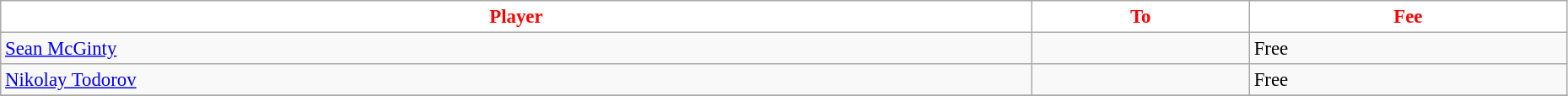<table class="wikitable" style="text-align:left; font-size:95%;width:98%;">
<tr>
<th style="background:white; color:red;">Player</th>
<th style="background:white; color:red;">To</th>
<th style="background:white; color:red;">Fee</th>
</tr>
<tr>
<td> <a href='#'>Sean McGinty</a></td>
<td></td>
<td>Free</td>
</tr>
<tr>
<td> <a href='#'>Nikolay Todorov</a></td>
<td></td>
<td>Free</td>
</tr>
<tr>
</tr>
</table>
